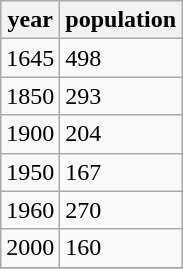<table class="wikitable">
<tr>
<th>year</th>
<th>population</th>
</tr>
<tr>
<td>1645</td>
<td>498</td>
</tr>
<tr>
<td>1850</td>
<td>293</td>
</tr>
<tr>
<td>1900</td>
<td>204</td>
</tr>
<tr>
<td>1950</td>
<td>167</td>
</tr>
<tr>
<td>1960</td>
<td>270</td>
</tr>
<tr>
<td>2000</td>
<td>160</td>
</tr>
<tr>
</tr>
</table>
